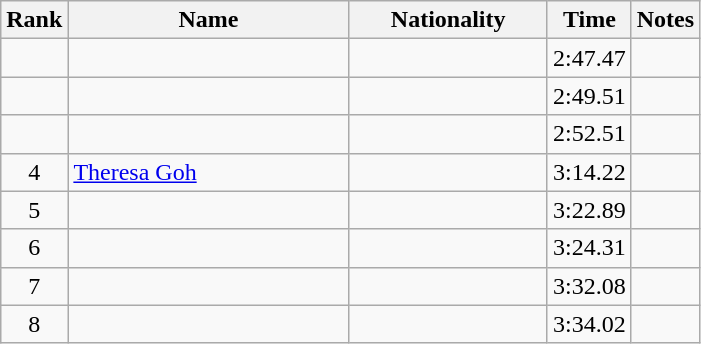<table class="wikitable sortable" style="text-align:center">
<tr>
<th>Rank</th>
<th style="width:180px">Name</th>
<th style="width:125px">Nationality</th>
<th>Time</th>
<th>Notes</th>
</tr>
<tr>
<td></td>
<td style="text-align:left;"></td>
<td style="text-align:left;"></td>
<td>2:47.47</td>
<td></td>
</tr>
<tr>
<td></td>
<td style="text-align:left;"></td>
<td style="text-align:left;"></td>
<td>2:49.51</td>
<td></td>
</tr>
<tr>
<td></td>
<td style="text-align:left;"></td>
<td style="text-align:left;"></td>
<td>2:52.51</td>
<td></td>
</tr>
<tr>
<td>4</td>
<td style="text-align:left;"><a href='#'>Theresa Goh</a></td>
<td style="text-align:left;"></td>
<td>3:14.22</td>
<td></td>
</tr>
<tr>
<td>5</td>
<td style="text-align:left;"></td>
<td style="text-align:left;"></td>
<td>3:22.89</td>
<td></td>
</tr>
<tr>
<td>6</td>
<td style="text-align:left;"></td>
<td style="text-align:left;"></td>
<td>3:24.31</td>
<td></td>
</tr>
<tr>
<td>7</td>
<td style="text-align:left;"></td>
<td style="text-align:left;"></td>
<td>3:32.08</td>
<td></td>
</tr>
<tr>
<td>8</td>
<td style="text-align:left;"></td>
<td style="text-align:left;"></td>
<td>3:34.02</td>
<td></td>
</tr>
</table>
